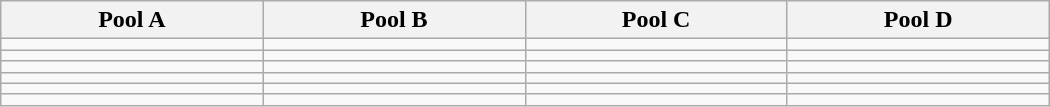<table class="wikitable" width=700>
<tr>
<th style="width: 25%;">Pool A</th>
<th style="width: 25%;">Pool B</th>
<th style="width: 25%;">Pool C</th>
<th style="width: 25%;">Pool D</th>
</tr>
<tr>
<td></td>
<td></td>
<td></td>
<td></td>
</tr>
<tr>
<td></td>
<td></td>
<td></td>
<td></td>
</tr>
<tr>
<td></td>
<td></td>
<td></td>
<td></td>
</tr>
<tr>
<td></td>
<td></td>
<td></td>
<td></td>
</tr>
<tr>
<td></td>
<td></td>
<td></td>
<td></td>
</tr>
<tr>
<td></td>
<td></td>
<td></td>
<td></td>
</tr>
</table>
